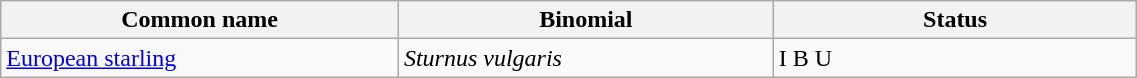<table width=60% class="wikitable">
<tr>
<th width=35%>Common name</th>
<th width=33%>Binomial</th>
<th width=32%>Status</th>
</tr>
<tr>
<td><a href='#'>European starling</a></td>
<td><em>Sturnus vulgaris</em></td>
<td>I B U</td>
</tr>
</table>
